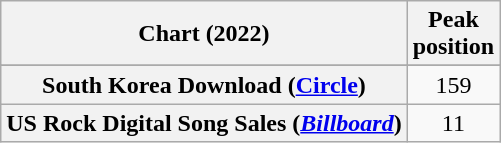<table class="wikitable sortable plainrowheaders" style="text-align:center">
<tr>
<th scope="col">Chart (2022)</th>
<th scope="col">Peak<br>position</th>
</tr>
<tr>
</tr>
<tr>
<th scope="row">South Korea Download (<a href='#'>Circle</a>)</th>
<td>159</td>
</tr>
<tr>
<th scope="row">US Rock Digital Song Sales (<em><a href='#'>Billboard</a></em>)</th>
<td>11</td>
</tr>
</table>
